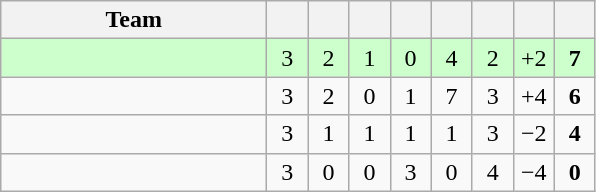<table class="wikitable" style="text-align:center;">
<tr>
<th width=170>Team</th>
<th width=20></th>
<th width=20></th>
<th width=20></th>
<th width=20></th>
<th width=20></th>
<th width=20></th>
<th width=20></th>
<th width=20></th>
</tr>
<tr bgcolor="#ccffcc">
<td align="left"></td>
<td>3</td>
<td>2</td>
<td>1</td>
<td>0</td>
<td>4</td>
<td>2</td>
<td>+2</td>
<td><strong>7</strong></td>
</tr>
<tr>
<td align="left"></td>
<td>3</td>
<td>2</td>
<td>0</td>
<td>1</td>
<td>7</td>
<td>3</td>
<td>+4</td>
<td><strong>6</strong></td>
</tr>
<tr>
<td align="left"></td>
<td>3</td>
<td>1</td>
<td>1</td>
<td>1</td>
<td>1</td>
<td>3</td>
<td>−2</td>
<td><strong>4</strong></td>
</tr>
<tr>
<td align="left"></td>
<td>3</td>
<td>0</td>
<td>0</td>
<td>3</td>
<td>0</td>
<td>4</td>
<td>−4</td>
<td><strong>0</strong></td>
</tr>
</table>
